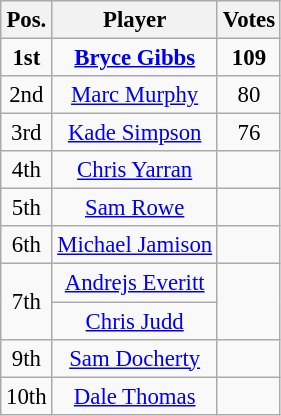<table class="wikitable" style="text-align:center; font-size:95%;">
<tr>
<th>Pos.<br></th>
<th>Player<br></th>
<th>Votes</th>
</tr>
<tr>
<td><strong>1st</strong></td>
<td><strong><a href='#'>Bryce Gibbs</a></strong></td>
<td><strong>109</strong></td>
</tr>
<tr>
<td>2nd</td>
<td><a href='#'>Marc Murphy</a></td>
<td>80</td>
</tr>
<tr>
<td>3rd</td>
<td><a href='#'>Kade Simpson</a></td>
<td>76</td>
</tr>
<tr>
<td>4th</td>
<td><a href='#'>Chris Yarran</a></td>
<td></td>
</tr>
<tr>
<td>5th</td>
<td><a href='#'>Sam Rowe</a></td>
<td></td>
</tr>
<tr>
<td>6th</td>
<td><a href='#'>Michael Jamison</a></td>
<td></td>
</tr>
<tr>
<td valign="center" rowspan="2">7th</td>
<td><a href='#'>Andrejs Everitt</a></td>
<td valign="center" rowspan="2"></td>
</tr>
<tr>
<td><a href='#'>Chris Judd</a></td>
</tr>
<tr>
<td>9th</td>
<td><a href='#'>Sam Docherty</a></td>
<td></td>
</tr>
<tr>
<td>10th</td>
<td><a href='#'>Dale Thomas</a></td>
<td></td>
</tr>
</table>
